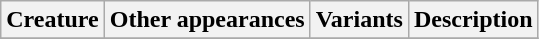<table class="wikitable">
<tr ">
<th>Creature</th>
<th>Other appearances</th>
<th>Variants</th>
<th>Description</th>
</tr>
<tr>
</tr>
</table>
